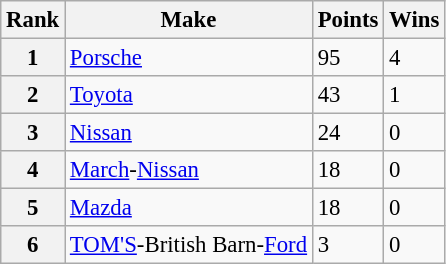<table class="wikitable" style="font-size: 95%;">
<tr>
<th>Rank</th>
<th>Make</th>
<th>Points</th>
<th>Wins</th>
</tr>
<tr>
<th>1</th>
<td><a href='#'>Porsche</a></td>
<td>95</td>
<td>4</td>
</tr>
<tr>
<th>2</th>
<td><a href='#'>Toyota</a></td>
<td>43</td>
<td>1</td>
</tr>
<tr>
<th>3</th>
<td><a href='#'>Nissan</a></td>
<td>24</td>
<td>0</td>
</tr>
<tr>
<th>4</th>
<td><a href='#'>March</a>-<a href='#'>Nissan</a></td>
<td>18</td>
<td>0</td>
</tr>
<tr>
<th>5</th>
<td><a href='#'>Mazda</a></td>
<td>18</td>
<td>0</td>
</tr>
<tr>
<th>6</th>
<td><a href='#'>TOM'S</a>-British Barn-<a href='#'>Ford</a></td>
<td>3</td>
<td>0</td>
</tr>
</table>
